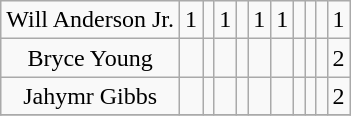<table class="wikitable sortable sortable" style="text-align: center">
<tr>
<td>Will Anderson Jr.</td>
<td>1</td>
<td></td>
<td>1</td>
<td></td>
<td>1</td>
<td>1</td>
<td></td>
<td></td>
<td></td>
<td>1</td>
</tr>
<tr>
<td>Bryce Young</td>
<td></td>
<td></td>
<td></td>
<td></td>
<td></td>
<td></td>
<td></td>
<td></td>
<td></td>
<td>2</td>
</tr>
<tr>
<td>Jahymr Gibbs</td>
<td></td>
<td></td>
<td></td>
<td></td>
<td></td>
<td></td>
<td></td>
<td></td>
<td></td>
<td>2</td>
</tr>
<tr>
</tr>
</table>
